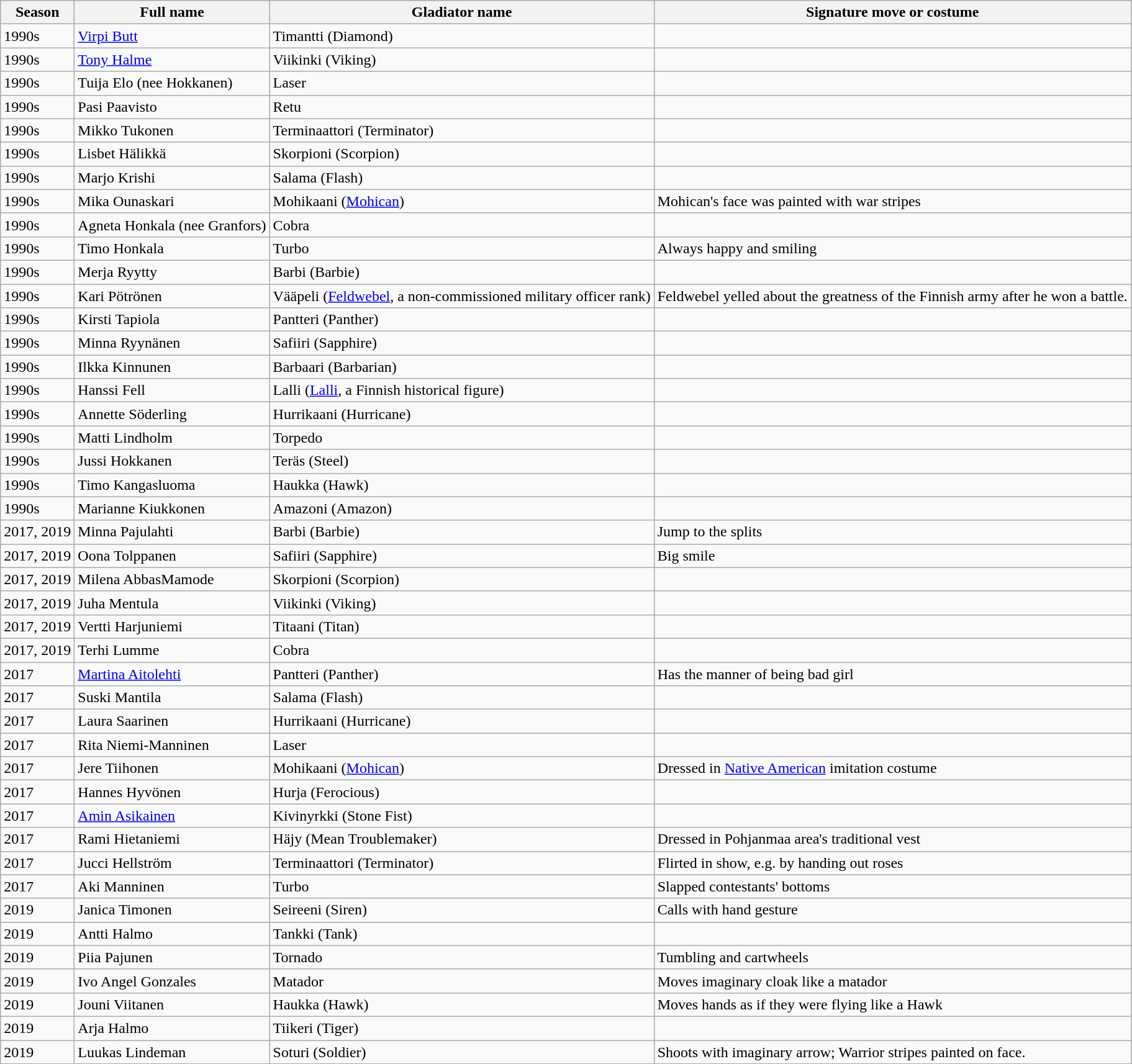<table class="wikitable sortable">
<tr>
<th>Season</th>
<th>Full name</th>
<th>Gladiator name</th>
<th>Signature move or costume</th>
</tr>
<tr>
<td>1990s</td>
<td><a href='#'>Virpi Butt</a></td>
<td>Timantti (Diamond)</td>
<td></td>
</tr>
<tr>
<td>1990s</td>
<td><a href='#'>Tony Halme</a></td>
<td>Viikinki (Viking)</td>
<td></td>
</tr>
<tr>
<td>1990s</td>
<td>Tuija Elo (nee Hokkanen)</td>
<td>Laser</td>
<td></td>
</tr>
<tr>
<td>1990s</td>
<td>Pasi Paavisto</td>
<td>Retu</td>
<td></td>
</tr>
<tr>
<td>1990s</td>
<td>Mikko Tukonen</td>
<td>Terminaattori (Terminator)</td>
<td></td>
</tr>
<tr>
<td>1990s</td>
<td>Lisbet Hälikkä</td>
<td>Skorpioni (Scorpion)</td>
<td></td>
</tr>
<tr>
<td>1990s</td>
<td>Marjo Krishi</td>
<td>Salama (Flash)</td>
<td></td>
</tr>
<tr>
<td>1990s</td>
<td>Mika Ounaskari</td>
<td>Mohikaani (<a href='#'>Mohican</a>)</td>
<td>Mohican's face was painted with war stripes</td>
</tr>
<tr>
<td>1990s</td>
<td>Agneta Honkala (nee Granfors)</td>
<td>Cobra</td>
<td></td>
</tr>
<tr>
<td>1990s</td>
<td>Timo Honkala</td>
<td>Turbo</td>
<td>Always happy and smiling</td>
</tr>
<tr>
<td>1990s</td>
<td>Merja Ryytty</td>
<td>Barbi (Barbie)</td>
<td></td>
</tr>
<tr>
<td>1990s</td>
<td>Kari Pötrönen</td>
<td>Vääpeli (<a href='#'>Feldwebel</a>, a non-commissioned military officer rank)</td>
<td>Feldwebel yelled about the greatness of the Finnish army after he won a battle.</td>
</tr>
<tr>
<td>1990s</td>
<td>Kirsti Tapiola</td>
<td>Pantteri (Panther)</td>
<td></td>
</tr>
<tr>
<td>1990s</td>
<td>Minna Ryynänen</td>
<td>Safiiri (Sapphire)</td>
<td></td>
</tr>
<tr>
<td>1990s</td>
<td>Ilkka Kinnunen</td>
<td>Barbaari (Barbarian)</td>
<td></td>
</tr>
<tr>
<td>1990s</td>
<td>Hanssi Fell</td>
<td>Lalli (<a href='#'>Lalli</a>, a Finnish historical figure)</td>
<td></td>
</tr>
<tr>
<td>1990s</td>
<td>Annette Söderling</td>
<td>Hurrikaani (Hurricane)</td>
<td></td>
</tr>
<tr>
<td>1990s</td>
<td>Matti Lindholm</td>
<td>Torpedo</td>
<td></td>
</tr>
<tr>
<td>1990s</td>
<td>Jussi Hokkanen</td>
<td>Teräs (Steel)</td>
<td></td>
</tr>
<tr>
<td>1990s</td>
<td>Timo Kangasluoma</td>
<td>Haukka (Hawk)</td>
<td></td>
</tr>
<tr>
<td>1990s</td>
<td>Marianne Kiukkonen</td>
<td>Amazoni (Amazon)</td>
<td></td>
</tr>
<tr>
<td>2017, 2019</td>
<td>Minna Pajulahti</td>
<td>Barbi (Barbie)</td>
<td>Jump to the splits</td>
</tr>
<tr>
<td>2017, 2019</td>
<td>Oona Tolppanen</td>
<td>Safiiri (Sapphire)</td>
<td>Big smile</td>
</tr>
<tr>
<td>2017, 2019</td>
<td>Milena AbbasMamode</td>
<td>Skorpioni (Scorpion)</td>
<td></td>
</tr>
<tr>
<td>2017, 2019</td>
<td>Juha Mentula</td>
<td>Viikinki (Viking)</td>
<td></td>
</tr>
<tr>
<td>2017, 2019</td>
<td>Vertti Harjuniemi</td>
<td>Titaani (Titan)</td>
<td></td>
</tr>
<tr>
<td>2017, 2019</td>
<td>Terhi Lumme</td>
<td>Cobra</td>
<td></td>
</tr>
<tr>
<td>2017</td>
<td><a href='#'>Martina Aitolehti</a></td>
<td>Pantteri (Panther)</td>
<td>Has the manner of being bad girl</td>
</tr>
<tr>
<td>2017</td>
<td>Suski Mantila</td>
<td>Salama (Flash)</td>
<td></td>
</tr>
<tr>
<td>2017</td>
<td>Laura Saarinen</td>
<td>Hurrikaani (Hurricane)</td>
<td></td>
</tr>
<tr>
<td>2017</td>
<td>Rita Niemi-Manninen</td>
<td>Laser</td>
<td></td>
</tr>
<tr>
<td>2017</td>
<td>Jere Tiihonen</td>
<td>Mohikaani (<a href='#'>Mohican</a>)</td>
<td>Dressed in <a href='#'>Native American</a> imitation costume</td>
</tr>
<tr>
<td>2017</td>
<td>Hannes Hyvönen</td>
<td>Hurja (Ferocious)</td>
<td></td>
</tr>
<tr>
<td>2017</td>
<td><a href='#'>Amin Asikainen</a></td>
<td>Kivinyrkki (Stone Fist)</td>
<td></td>
</tr>
<tr>
<td>2017</td>
<td>Rami Hietaniemi</td>
<td>Häjy (Mean Troublemaker)</td>
<td>Dressed in Pohjanmaa area's traditional vest</td>
</tr>
<tr>
<td>2017</td>
<td>Jucci Hellström</td>
<td>Terminaattori (Terminator)</td>
<td>Flirted in show, e.g. by handing out roses</td>
</tr>
<tr>
<td>2017</td>
<td>Aki Manninen</td>
<td>Turbo</td>
<td>Slapped contestants' bottoms</td>
</tr>
<tr>
<td>2019</td>
<td>Janica Timonen</td>
<td>Seireeni (Siren)</td>
<td>Calls with hand gesture</td>
</tr>
<tr>
<td>2019</td>
<td>Antti Halmo</td>
<td>Tankki (Tank)</td>
<td></td>
</tr>
<tr>
<td>2019</td>
<td>Piia Pajunen</td>
<td>Tornado</td>
<td>Tumbling and cartwheels</td>
</tr>
<tr>
<td>2019</td>
<td>Ivo Angel Gonzales</td>
<td>Matador</td>
<td>Moves imaginary cloak like a matador</td>
</tr>
<tr>
<td>2019</td>
<td>Jouni Viitanen</td>
<td>Haukka (Hawk)</td>
<td>Moves hands as if they were flying like a Hawk</td>
</tr>
<tr>
<td>2019</td>
<td>Arja Halmo</td>
<td>Tiikeri (Tiger)</td>
<td></td>
</tr>
<tr>
<td>2019</td>
<td>Luukas Lindeman</td>
<td>Soturi (Soldier)</td>
<td>Shoots with imaginary arrow; Warrior stripes painted on face.</td>
</tr>
</table>
